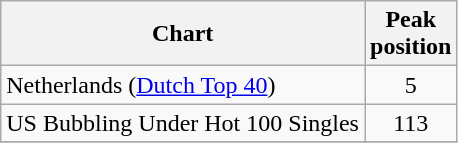<table class="wikitable">
<tr>
<th align="left">Chart</th>
<th align="left">Peak<br>position</th>
</tr>
<tr>
<td align="left">Netherlands (<a href='#'>Dutch Top 40</a>)</td>
<td style="text-align:center;">5</td>
</tr>
<tr>
<td align="left">US Bubbling Under Hot 100 Singles</td>
<td style="text-align:center;">113</td>
</tr>
<tr>
</tr>
</table>
